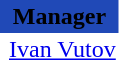<table class="toccolours" border="0" cellpadding="2" cellspacing="0" align="left" style="margin:0.5em;">
<tr>
<th colspan="2" align="center" bgcolor="#2049B7"><span>Manager</span></th>
</tr>
<tr>
<td></td>
<td> <a href='#'>Ivan Vutov</a></td>
</tr>
</table>
